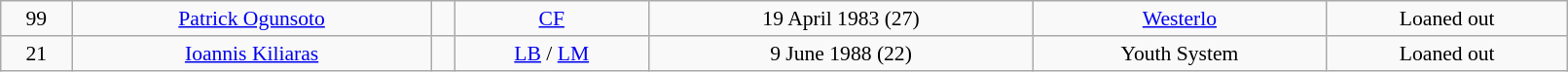<table class="wikitable" style="text-align:center; font-size:90%; width:85%;">
<tr>
<td>99</td>
<td><a href='#'>Patrick Ogunsoto</a></td>
<td></td>
<td><a href='#'>CF</a></td>
<td>19 April 1983 (27)</td>
<td> <a href='#'>Westerlo</a></td>
<td>Loaned out</td>
</tr>
<tr>
<td>21</td>
<td><a href='#'>Ioannis Kiliaras</a></td>
<td></td>
<td><a href='#'>LB</a> / <a href='#'>LM</a></td>
<td>9 June 1988 (22)</td>
<td>Youth System</td>
<td>Loaned out</td>
</tr>
</table>
